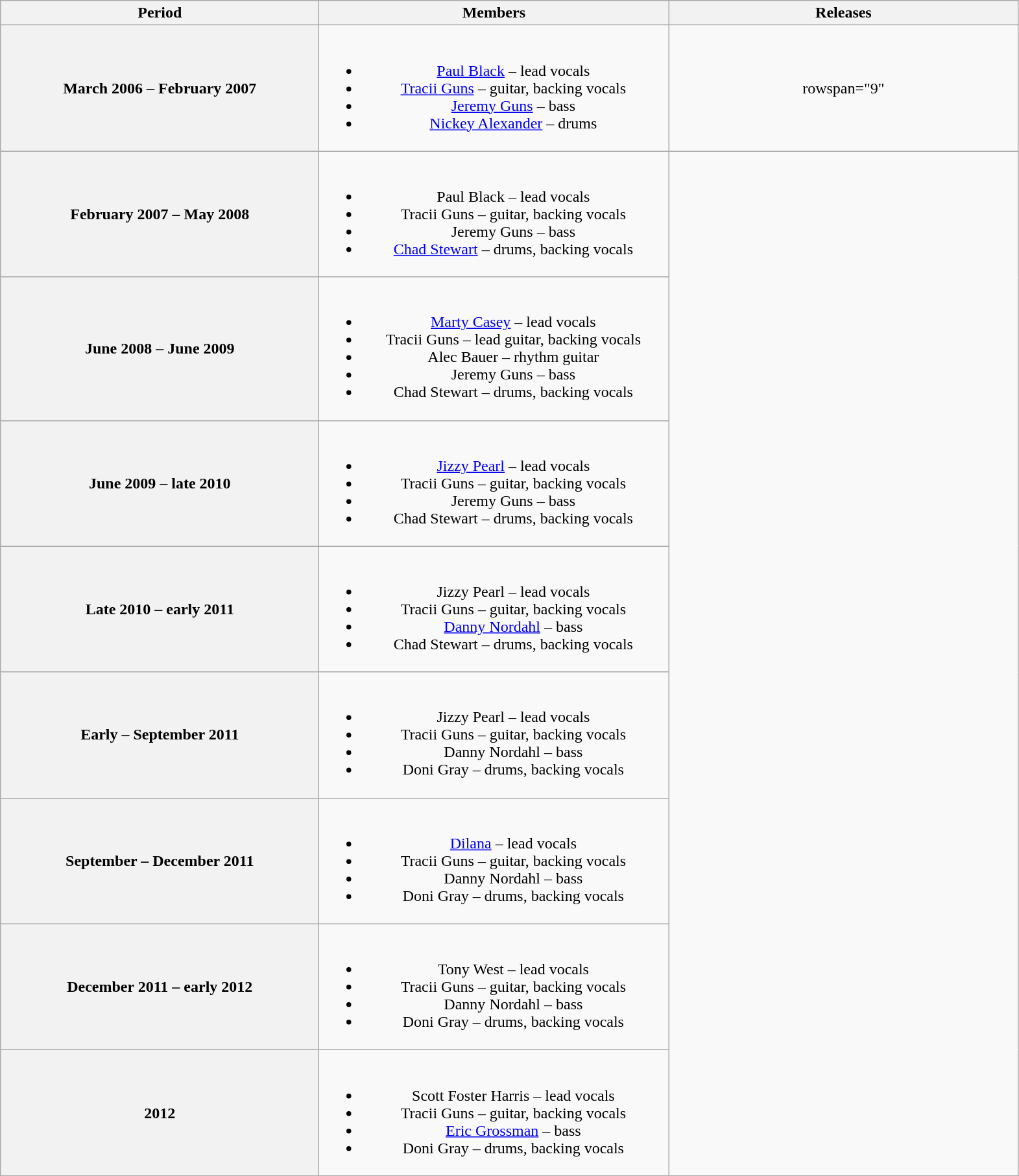<table class="wikitable plainrowheaders" style="text-align:center;">
<tr>
<th scope="col" style="width:20em;">Period</th>
<th scope="col" style="width:22em;">Members</th>
<th scope="col" style="width:22em;">Releases</th>
</tr>
<tr>
<th scope="col">March 2006 – February 2007</th>
<td><br><ul><li><a href='#'>Paul Black</a> – lead vocals</li><li><a href='#'>Tracii Guns</a> – guitar, backing vocals</li><li><a href='#'>Jeremy Guns</a> – bass</li><li><a href='#'>Nickey Alexander</a> – drums</li></ul></td>
<td>rowspan="9" </td>
</tr>
<tr>
<th scope="col">February 2007 – May 2008</th>
<td><br><ul><li>Paul Black – lead vocals</li><li>Tracii Guns – guitar, backing vocals</li><li>Jeremy Guns – bass</li><li><a href='#'>Chad Stewart</a> – drums, backing vocals</li></ul></td>
</tr>
<tr>
<th scope="col">June 2008 – June 2009</th>
<td><br><ul><li><a href='#'>Marty Casey</a> – lead vocals</li><li>Tracii Guns – lead guitar, backing vocals</li><li>Alec Bauer – rhythm guitar</li><li>Jeremy Guns – bass</li><li>Chad Stewart – drums, backing vocals</li></ul></td>
</tr>
<tr>
<th scope="col">June 2009 – late 2010</th>
<td><br><ul><li><a href='#'>Jizzy Pearl</a> – lead vocals</li><li>Tracii Guns – guitar, backing vocals</li><li>Jeremy Guns – bass</li><li>Chad Stewart – drums, backing vocals</li></ul></td>
</tr>
<tr>
<th scope="col">Late 2010 – early 2011</th>
<td><br><ul><li>Jizzy Pearl – lead vocals</li><li>Tracii Guns – guitar, backing vocals</li><li><a href='#'>Danny Nordahl</a> – bass</li><li>Chad Stewart – drums, backing vocals</li></ul></td>
</tr>
<tr>
<th scope="col">Early – September 2011</th>
<td><br><ul><li>Jizzy Pearl – lead vocals</li><li>Tracii Guns – guitar, backing vocals</li><li>Danny Nordahl – bass</li><li>Doni Gray – drums, backing vocals</li></ul></td>
</tr>
<tr>
<th scope="col">September – December 2011</th>
<td><br><ul><li><a href='#'>Dilana</a> – lead vocals</li><li>Tracii Guns – guitar, backing vocals</li><li>Danny Nordahl – bass</li><li>Doni Gray – drums, backing vocals</li></ul></td>
</tr>
<tr>
<th scope="col">December 2011 – early 2012</th>
<td><br><ul><li>Tony West – lead vocals</li><li>Tracii Guns – guitar, backing vocals</li><li>Danny Nordahl – bass</li><li>Doni Gray – drums, backing vocals</li></ul></td>
</tr>
<tr>
<th scope="col">2012</th>
<td><br><ul><li>Scott Foster Harris – lead vocals</li><li>Tracii Guns – guitar, backing vocals</li><li><a href='#'>Eric Grossman</a> – bass</li><li>Doni Gray – drums, backing vocals</li></ul></td>
</tr>
</table>
